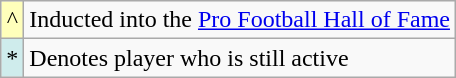<table class="wikitable">
<tr>
<td style="text-align:center; background:#ffb;">^</td>
<td>Inducted into the <a href='#'>Pro Football Hall of Fame</a></td>
</tr>
<tr>
<td style="text-align:center; background:#cfecec;">*</td>
<td>Denotes player who is still active</td>
</tr>
</table>
